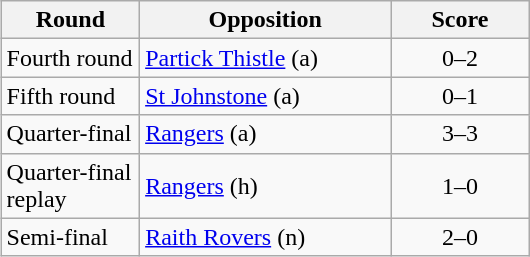<table class="wikitable" style="text-align:left;margin-left:1em;float:right">
<tr>
<th width=85>Round</th>
<th width=160>Opposition</th>
<th width=85>Score</th>
</tr>
<tr>
<td>Fourth round</td>
<td><a href='#'>Partick Thistle</a> (a)</td>
<td align=center>0–2</td>
</tr>
<tr>
<td>Fifth round</td>
<td><a href='#'>St Johnstone</a> (a)</td>
<td align=center>0–1</td>
</tr>
<tr>
<td>Quarter-final</td>
<td><a href='#'>Rangers</a> (a)</td>
<td align=center>3–3</td>
</tr>
<tr>
<td>Quarter-final replay</td>
<td><a href='#'>Rangers</a> (h)</td>
<td align=center>1–0</td>
</tr>
<tr>
<td>Semi-final</td>
<td><a href='#'>Raith Rovers</a> (n)</td>
<td align=center>2–0</td>
</tr>
</table>
